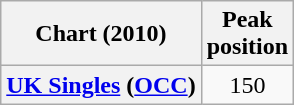<table class="wikitable plainrowheaders" style="text-align:center">
<tr>
<th scope="col">Chart (2010)</th>
<th scope="col">Peak<br>position</th>
</tr>
<tr>
<th scope="row"><a href='#'>UK Singles</a> (<a href='#'>OCC</a>)</th>
<td>150</td>
</tr>
</table>
